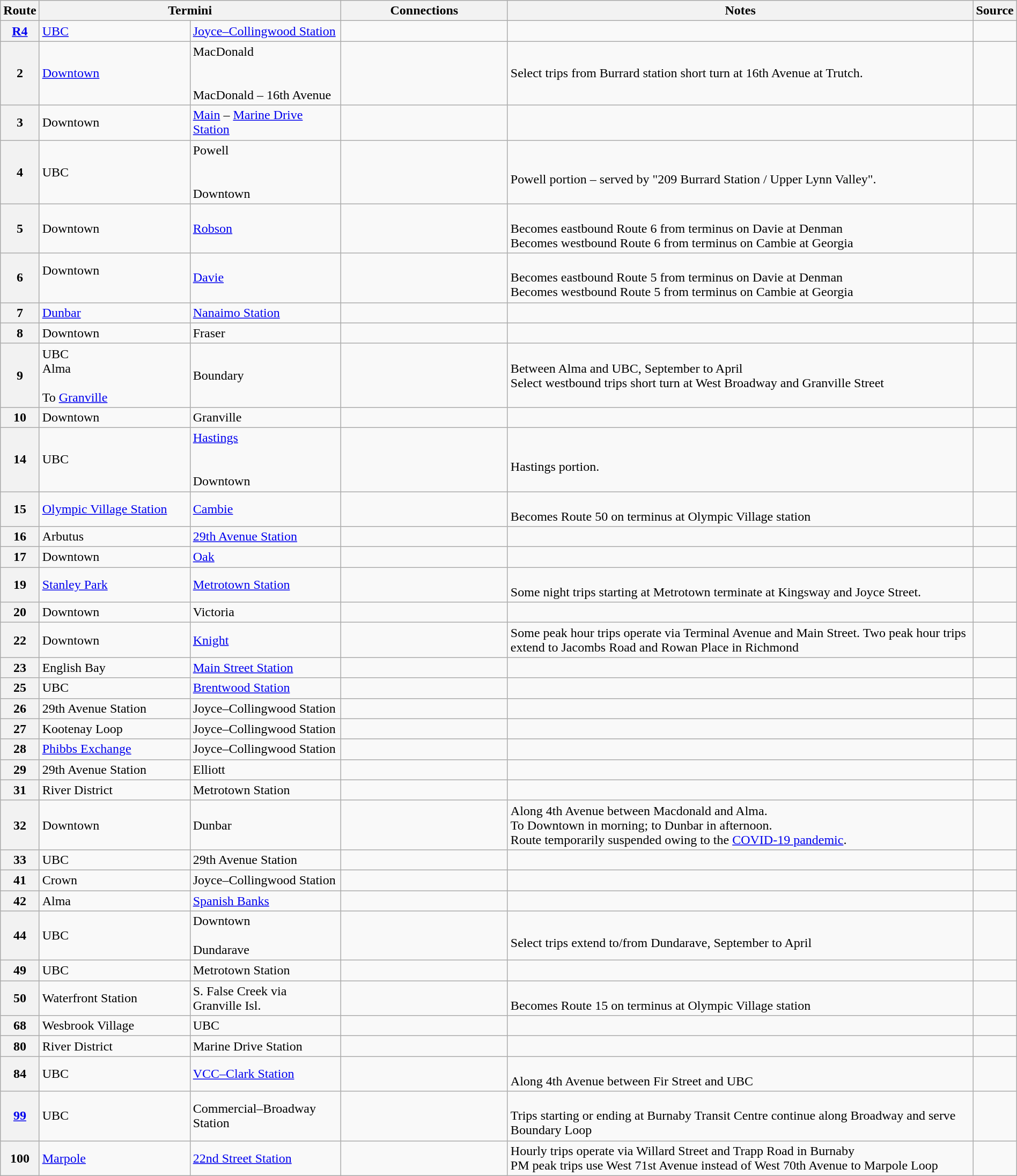<table class="wikitable" style="width: 100%">
<tr>
<th width="40">Route</th>
<th colspan=2>Termini</th>
<th width="200">Connections</th>
<th>Notes</th>
<th>Source</th>
</tr>
<tr>
<th><a href='#'>R4</a></th>
<td><a href='#'>UBC</a></td>
<td><a href='#'>Joyce–Collingwood Station</a></td>
<td></td>
<td></td>
<td style="text-align: center;"></td>
</tr>
<tr>
<th>2</th>
<td width="180"><a href='#'>Downtown</a><br></td>
<td width="180">MacDonald<br><br><br>MacDonald – 16th Avenue<br></td>
<td></td>
<td>Select trips from Burrard station short turn at 16th Avenue at Trutch.<br></td>
<td style="text-align: center;"></td>
</tr>
<tr>
<th>3</th>
<td width="180">Downtown<br></td>
<td><a href='#'>Main</a> – <a href='#'>Marine Drive Station</a></td>
<td></td>
<td></td>
<td style="text-align: center;"></td>
</tr>
<tr>
<th>4</th>
<td>UBC</td>
<td>Powell<br><br><br>Downtown<br></td>
<td></td>
<td><br> Powell portion – served by "209 Burrard Station / Upper Lynn Valley".</td>
<td style="text-align: center;"></td>
</tr>
<tr>
<th>5</th>
<td>Downtown<br></td>
<td><a href='#'>Robson</a><br></td>
<td></td>
<td> <br>Becomes eastbound Route 6 from terminus on Davie at Denman<br>Becomes westbound Route 6 from terminus on Cambie at Georgia</td>
<td style="text-align: center;"></td>
</tr>
<tr>
<th>6</th>
<td>Downtown<br><br></td>
<td><a href='#'>Davie</a><br></td>
<td></td>
<td> <br>Becomes eastbound Route 5 from terminus on Davie at Denman<br>Becomes westbound Route 5 from terminus on Cambie at Georgia</td>
<td style="text-align: center;"></td>
</tr>
<tr>
<th>7</th>
<td><a href='#'>Dunbar</a><br></td>
<td><a href='#'>Nanaimo Station</a></td>
<td></td>
<td></td>
<td style="text-align: center;"></td>
</tr>
<tr>
<th>8</th>
<td width="180">Downtown<br></td>
<td>Fraser<br></td>
<td></td>
<td></td>
<td style="text-align: center;"></td>
</tr>
<tr>
<th>9</th>
<td>UBC<br>Alma<br><br>To <a href='#'>Granville</a><br></td>
<td>Boundary<br></td>
<td></td>
<td> Between Alma and UBC, September to April<br>Select westbound trips short turn at West Broadway and Granville Street</td>
<td style="text-align: center;"></td>
</tr>
<tr>
<th>10</th>
<td>Downtown<br></td>
<td>Granville<br></td>
<td></td>
<td></td>
<td style="text-align: center;"></td>
</tr>
<tr>
<th>14</th>
<td>UBC</td>
<td><a href='#'>Hastings</a><br><br><br>Downtown<br></td>
<td></td>
<td><br> Hastings portion.</td>
<td style="text-align: center;"></td>
</tr>
<tr>
<th>15</th>
<td><a href='#'>Olympic Village Station</a></td>
<td><a href='#'>Cambie</a><br></td>
<td></td>
<td><br>Becomes Route 50 on terminus at Olympic Village station</td>
<td style="text-align: center;"></td>
</tr>
<tr>
<th>16</th>
<td>Arbutus<br></td>
<td><a href='#'>29th Avenue Station</a></td>
<td></td>
<td></td>
<td style="text-align: center;"></td>
</tr>
<tr>
<th>17</th>
<td>Downtown<br></td>
<td><a href='#'>Oak</a><br></td>
<td></td>
<td></td>
<td style="text-align: center;"></td>
</tr>
<tr>
<th>19</th>
<td><a href='#'>Stanley Park</a><br></td>
<td><a href='#'>Metrotown Station</a></td>
<td></td>
<td><br>Some night trips starting at Metrotown terminate at Kingsway and Joyce Street.</td>
<td style="text-align: center;"></td>
</tr>
<tr>
<th>20</th>
<td>Downtown<br></td>
<td>Victoria<br></td>
<td></td>
<td></td>
<td style="text-align: center;"></td>
</tr>
<tr>
<th>22</th>
<td>Downtown<br></td>
<td><a href='#'>Knight</a><br></td>
<td></td>
<td> Some peak hour trips operate via Terminal Avenue and Main Street. Two peak hour trips extend to Jacombs Road and Rowan Place in Richmond</td>
<td style="text-align: center;"></td>
</tr>
<tr>
<th>23</th>
<td>English Bay<br></td>
<td><a href='#'>Main Street Station</a></td>
<td></td>
<td></td>
<td style="text-align: center;"></td>
</tr>
<tr>
<th>25</th>
<td>UBC</td>
<td><a href='#'>Brentwood Station</a></td>
<td></td>
<td></td>
<td style="text-align: center;"></td>
</tr>
<tr>
<th>26</th>
<td>29th Avenue Station</td>
<td>Joyce–Collingwood Station</td>
<td></td>
<td></td>
<td style="text-align: center;"></td>
</tr>
<tr>
<th>27</th>
<td>Kootenay Loop</td>
<td>Joyce–Collingwood Station</td>
<td></td>
<td></td>
<td style="text-align: center;"></td>
</tr>
<tr>
<th>28</th>
<td><a href='#'>Phibbs Exchange</a></td>
<td>Joyce–Collingwood Station</td>
<td></td>
<td></td>
<td style="text-align: center;"></td>
</tr>
<tr>
<th>29</th>
<td>29th Avenue Station</td>
<td>Elliott<br></td>
<td></td>
<td></td>
<td style="text-align: center;"></td>
</tr>
<tr>
<th>31</th>
<td>River District<br></td>
<td>Metrotown Station</td>
<td></td>
<td></td>
<td style="text-align: center;"></td>
</tr>
<tr>
<th>32</th>
<td>Downtown<br></td>
<td>Dunbar<br></td>
<td></td>
<td> Along 4th Avenue between Macdonald and Alma.<br> To Downtown in morning; to Dunbar in afternoon.<br>Route temporarily suspended owing to the <a href='#'>COVID-19 pandemic</a>.</td>
<td style="text-align: center;"></td>
</tr>
<tr>
<th>33</th>
<td>UBC</td>
<td>29th Avenue Station</td>
<td></td>
<td></td>
<td style="text-align: center;"></td>
</tr>
<tr>
<th>41</th>
<td>Crown<br></td>
<td>Joyce–Collingwood Station</td>
<td></td>
<td></td>
<td style="text-align: center;"></td>
</tr>
<tr>
<th>42</th>
<td>Alma<br></td>
<td><a href='#'>Spanish Banks</a></td>
<td></td>
<td> </td>
<td style="text-align: center;"></td>
</tr>
<tr>
<th>44</th>
<td>UBC</td>
<td>Downtown<br><br> Dundarave<br></td>
<td></td>
<td><br> Select trips extend to/from Dundarave, September to April</td>
<td style="text-align: center;"></td>
</tr>
<tr>
<th>49</th>
<td>UBC</td>
<td>Metrotown Station</td>
<td></td>
<td></td>
<td style="text-align: center;"></td>
</tr>
<tr>
<th>50</th>
<td>Waterfront Station<br></td>
<td>S. False Creek via Granville Isl.<br></td>
<td></td>
<td><br>Becomes Route 15 on terminus at Olympic Village station</td>
<td style="text-align: center;"></td>
</tr>
<tr>
<th>68</th>
<td>Wesbrook Village</td>
<td>UBC</td>
<td></td>
<td></td>
<td style="text-align: center;"></td>
</tr>
<tr>
<th>80</th>
<td>River District</td>
<td>Marine Drive Station</td>
<td></td>
<td></td>
<td></td>
</tr>
<tr>
<th>84</th>
<td>UBC</td>
<td><a href='#'>VCC–Clark Station</a></td>
<td></td>
<td><br> Along 4th Avenue between Fir Street and UBC</td>
<td style="text-align: center;"></td>
</tr>
<tr>
<th><a href='#'>99</a></th>
<td>UBC</td>
<td>Commercial–Broadway Station</td>
<td></td>
<td><br> Trips starting or ending at Burnaby Transit Centre continue along Broadway and serve Boundary Loop</td>
<td style="text-align: center;"></td>
</tr>
<tr>
<th>100</th>
<td><a href='#'>Marpole</a><br></td>
<td><a href='#'>22nd Street Station</a></td>
<td></td>
<td>Hourly trips operate via Willard Street and Trapp Road in Burnaby<br>PM peak trips use West 71st Avenue instead of West 70th Avenue to Marpole Loop</td>
<td style="text-align: center;"></td>
</tr>
</table>
